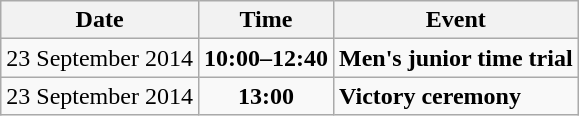<table class="wikitable">
<tr>
<th>Date</th>
<th>Time</th>
<th>Event</th>
</tr>
<tr>
<td>23 September 2014</td>
<td><strong>10:00–12:40</strong></td>
<td><strong>Men's junior time trial</strong></td>
</tr>
<tr>
<td>23 September 2014</td>
<td align=center><strong>13:00</strong></td>
<td><strong>Victory ceremony</strong></td>
</tr>
</table>
